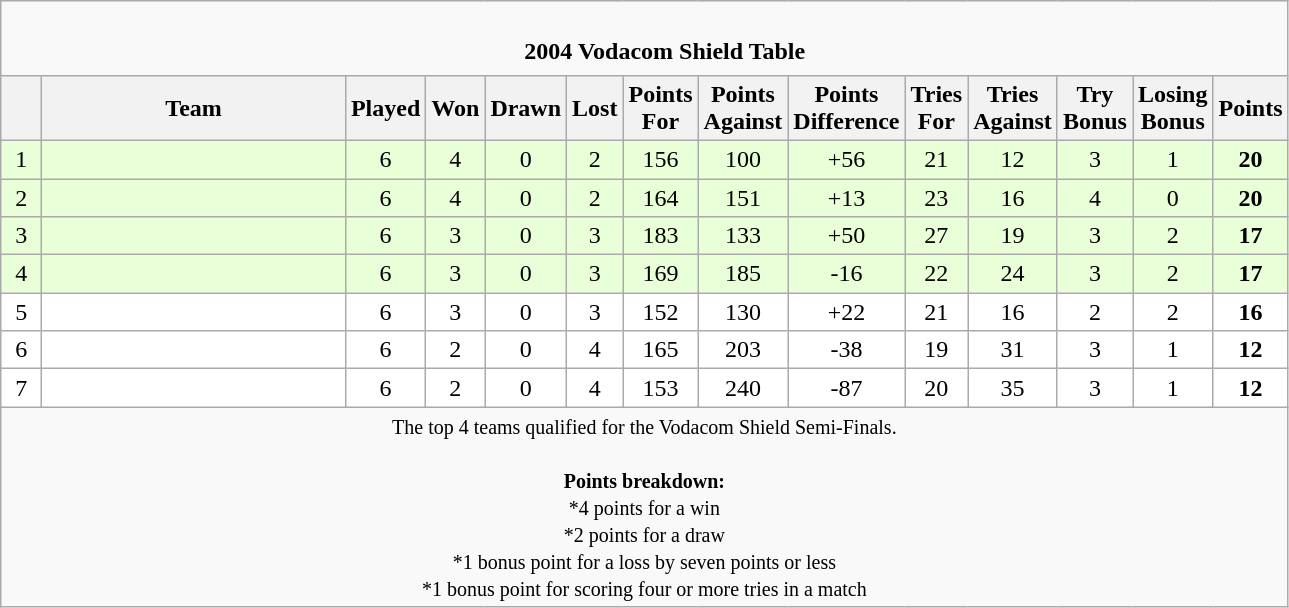<table class="wikitable" style="text-align: center;">
<tr>
<td colspan="14" cellpadding="0" cellspacing="0"><br><table border="0" width="100%" cellpadding="0" cellspacing="0">
<tr>
<td width=0% style="border:0px"></td>
<td style="border:0px"><strong>2004 Vodacom Shield Table</strong></td>
</tr>
</table>
</td>
</tr>
<tr>
<th bgcolor="#efefef" width="20"></th>
<th bgcolor="#efefef" width="195">Team</th>
<th bgcolor="#efefef" width="20">Played</th>
<th bgcolor="#efefef" width="20">Won</th>
<th bgcolor="#efefef" width="20">Drawn</th>
<th bgcolor="#efefef" width="20">Lost</th>
<th bgcolor="#efefef" width="20">Points For</th>
<th bgcolor="#efefef" width="20">Points Against</th>
<th bgcolor="#efefef" width="20">Points Difference</th>
<th bgcolor="#efefef" width="20">Tries For</th>
<th bgcolor="#efefef" width="20">Tries Against</th>
<th bgcolor="#efefef" width="20">Try Bonus</th>
<th bgcolor="#efefef" width="20">Losing Bonus</th>
<th bgcolor="#efefef" width="20">Points<br></th>
</tr>
<tr bgcolor=#E8FFD8 align=center>
<td>1</td>
<td align=left></td>
<td>6</td>
<td>4</td>
<td>0</td>
<td>2</td>
<td>156</td>
<td>100</td>
<td>+56</td>
<td>21</td>
<td>12</td>
<td>3</td>
<td>1</td>
<td><strong>20</strong></td>
</tr>
<tr bgcolor=#E8FFD8 align=center>
<td>2</td>
<td align=left></td>
<td>6</td>
<td>4</td>
<td>0</td>
<td>2</td>
<td>164</td>
<td>151</td>
<td>+13</td>
<td>23</td>
<td>16</td>
<td>4</td>
<td>0</td>
<td><strong>20</strong></td>
</tr>
<tr bgcolor=#E8FFD8 align=center>
<td>3</td>
<td align=left></td>
<td>6</td>
<td>3</td>
<td>0</td>
<td>3</td>
<td>183</td>
<td>133</td>
<td>+50</td>
<td>27</td>
<td>19</td>
<td>3</td>
<td>2</td>
<td><strong>17</strong></td>
</tr>
<tr bgcolor=#E8FFD8 align=center>
<td>4</td>
<td align=left></td>
<td>6</td>
<td>3</td>
<td>0</td>
<td>3</td>
<td>169</td>
<td>185</td>
<td>-16</td>
<td>22</td>
<td>24</td>
<td>3</td>
<td>2</td>
<td><strong>17</strong></td>
</tr>
<tr bgcolor=#ffffff align=center>
<td>5</td>
<td align=left></td>
<td>6</td>
<td>3</td>
<td>0</td>
<td>3</td>
<td>152</td>
<td>130</td>
<td>+22</td>
<td>21</td>
<td>16</td>
<td>2</td>
<td>2</td>
<td><strong>16</strong></td>
</tr>
<tr bgcolor=#ffffff align=center>
<td>6</td>
<td align=left></td>
<td>6</td>
<td>2</td>
<td>0</td>
<td>4</td>
<td>165</td>
<td>203</td>
<td>-38</td>
<td>19</td>
<td>31</td>
<td>3</td>
<td>1</td>
<td><strong>12</strong></td>
</tr>
<tr bgcolor=#ffffff align=center>
<td>7</td>
<td align=left></td>
<td>6</td>
<td>2</td>
<td>0</td>
<td>4</td>
<td>153</td>
<td>240</td>
<td>-87</td>
<td>20</td>
<td>35</td>
<td>3</td>
<td>1</td>
<td><strong>12</strong></td>
</tr>
<tr |align=left|>
<td colspan="14" style="border:0px"><small>The top 4 teams qualified for the Vodacom Shield Semi-Finals.<br><br><strong>Points breakdown:</strong><br>*4 points for a win<br>*2 points for a draw<br>*1 bonus point for a loss by seven points or less<br>*1 bonus point for scoring four or more tries in a match</small></td>
</tr>
</table>
